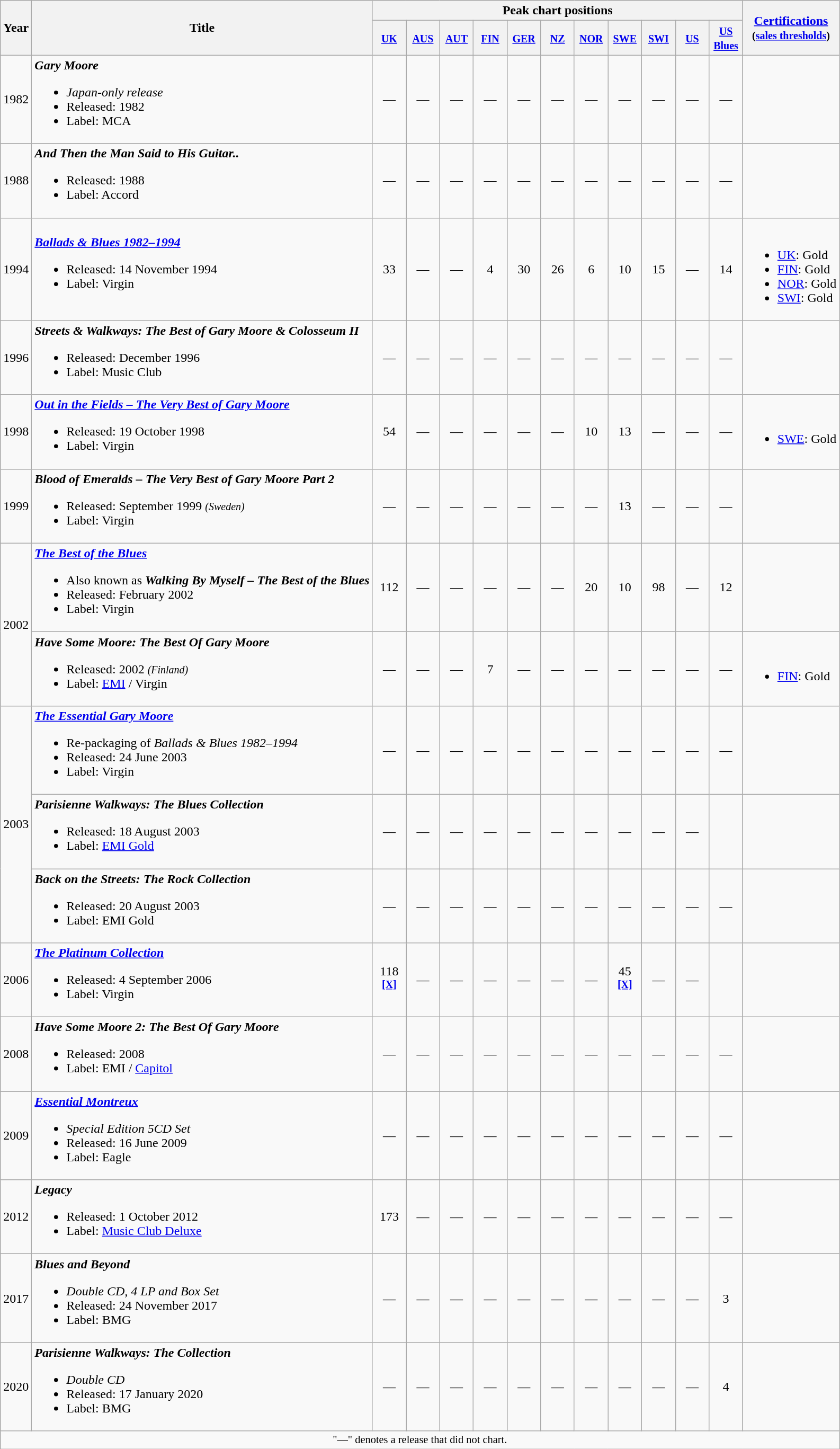<table class="wikitable">
<tr>
<th rowspan="2">Year</th>
<th rowspan="2">Title</th>
<th colspan="11">Peak chart positions</th>
<th rowspan=2><a href='#'>Certifications</a><br><small>(<a href='#'>sales thresholds</a>)</small></th>
</tr>
<tr>
<th width="35"><small><a href='#'>UK</a></small><br></th>
<th width="35"><small><a href='#'>AUS</a></small><br></th>
<th width="35"><small><a href='#'>AUT</a></small><br></th>
<th width="35"><small><a href='#'>FIN</a></small><br></th>
<th width="35"><small><a href='#'>GER</a></small><br></th>
<th width="35"><small><a href='#'>NZ</a></small><br></th>
<th width="35"><small><a href='#'>NOR</a></small><br></th>
<th width="35"><small><a href='#'>SWE</a></small><br></th>
<th width="35"><small><a href='#'>SWI</a></small><br></th>
<th width="35"><small><a href='#'>US</a></small><br></th>
<th width="35"><small><a href='#'>US Blues</a></small><br></th>
</tr>
<tr>
<td>1982</td>
<td><strong><em>Gary Moore</em></strong><br><ul><li><em>Japan-only release</em></li><li>Released: 1982</li><li>Label: MCA</li></ul></td>
<td align="center">—</td>
<td align="center">—</td>
<td align="center">—</td>
<td align="center">—</td>
<td align="center">—</td>
<td align="center">—</td>
<td align="center">—</td>
<td align="center">—</td>
<td align="center">—</td>
<td align="center">—</td>
<td align="center">—</td>
<td></td>
</tr>
<tr>
<td>1988</td>
<td><strong><em>And Then the Man Said to His Guitar..</em></strong><br><ul><li>Released: 1988</li><li>Label: Accord</li></ul></td>
<td align="center">—</td>
<td align="center">—</td>
<td align="center">—</td>
<td align="center">—</td>
<td align="center">—</td>
<td align="center">—</td>
<td align="center">—</td>
<td align="center">—</td>
<td align="center">—</td>
<td align="center">—</td>
<td align="center">—</td>
<td></td>
</tr>
<tr>
<td>1994</td>
<td><strong><em><a href='#'>Ballads & Blues 1982–1994</a></em></strong><br><ul><li>Released: 14 November 1994</li><li>Label: Virgin</li></ul></td>
<td align="center">33</td>
<td align="center">—</td>
<td align="center">—</td>
<td align="center">4</td>
<td align="center">30</td>
<td align="center">26</td>
<td align="center">6</td>
<td align="center">10</td>
<td align="center">15</td>
<td align="center">—</td>
<td align="center">14</td>
<td><br><ul><li><a href='#'>UK</a>: Gold</li><li><a href='#'>FIN</a>: Gold</li><li><a href='#'>NOR</a>: Gold</li><li><a href='#'>SWI</a>: Gold</li></ul></td>
</tr>
<tr>
<td>1996</td>
<td><strong><em>Streets & Walkways: The Best of Gary Moore & Colosseum II</em></strong><br><ul><li>Released: December 1996</li><li>Label: Music Club</li></ul></td>
<td align="center">—</td>
<td align="center">—</td>
<td align="center">—</td>
<td align="center">—</td>
<td align="center">—</td>
<td align="center">—</td>
<td align="center">—</td>
<td align="center">—</td>
<td align="center">—</td>
<td align="center">—</td>
<td align="center">—</td>
<td></td>
</tr>
<tr>
<td>1998</td>
<td><strong><em><a href='#'>Out in the Fields – The Very Best of Gary Moore</a></em></strong><br><ul><li>Released: 19 October 1998</li><li>Label: Virgin</li></ul></td>
<td align="center">54</td>
<td align="center">—</td>
<td align="center">—</td>
<td align="center">—</td>
<td align="center">—</td>
<td align="center">—</td>
<td align="center">10</td>
<td align="center">13</td>
<td align="center">—</td>
<td align="center">—</td>
<td align="center">—</td>
<td><br><ul><li><a href='#'>SWE</a>: Gold</li></ul></td>
</tr>
<tr>
<td>1999</td>
<td><strong><em>Blood of Emeralds – The Very Best of Gary Moore Part 2</em></strong><br><ul><li>Released: September 1999 <small><em>(Sweden)</em></small></li><li>Label: Virgin</li></ul></td>
<td align="center">—</td>
<td align="center">—</td>
<td align="center">—</td>
<td align="center">—</td>
<td align="center">—</td>
<td align="center">—</td>
<td align="center">—</td>
<td align="center">13</td>
<td align="center">—</td>
<td align="center">—</td>
<td align="center">—</td>
<td></td>
</tr>
<tr>
<td rowspan=2>2002</td>
<td><strong><em><a href='#'>The Best of the Blues</a></em></strong><br><ul><li>Also known as <strong><em>Walking By Myself – The Best of the Blues</em></strong></li><li>Released: February 2002</li><li>Label: Virgin</li></ul></td>
<td align="center">112</td>
<td align="center">—</td>
<td align="center">—</td>
<td align="center">—</td>
<td align="center">—</td>
<td align="center">—</td>
<td align="center">20</td>
<td align="center">10</td>
<td align="center">98</td>
<td align="center">—</td>
<td align="center">12</td>
<td></td>
</tr>
<tr>
<td><strong><em>Have Some Moore: The Best Of Gary Moore</em></strong><br><ul><li>Released: 2002 <small><em>(Finland)</em></small></li><li>Label: <a href='#'>EMI</a> / Virgin</li></ul></td>
<td align="center">—</td>
<td align="center">—</td>
<td align="center">—</td>
<td align="center">7</td>
<td align="center">—</td>
<td align="center">—</td>
<td align="center">—</td>
<td align="center">—</td>
<td align="center">—</td>
<td align="center">—</td>
<td align="center">—</td>
<td><br><ul><li><a href='#'>FIN</a>: Gold</li></ul></td>
</tr>
<tr>
<td rowspan=3>2003</td>
<td><strong><em><a href='#'>The Essential Gary Moore</a></em></strong><br><ul><li>Re-packaging of <em>Ballads & Blues 1982–1994</em></li><li>Released: 24 June 2003</li><li>Label: Virgin</li></ul></td>
<td align="center">—</td>
<td align="center">—</td>
<td align="center">—</td>
<td align="center">—</td>
<td align="center">—</td>
<td align="center">—</td>
<td align="center">—</td>
<td align="center">—</td>
<td align="center">—</td>
<td align="center">—</td>
<td align="center">—</td>
<td></td>
</tr>
<tr>
<td><strong><em>Parisienne Walkways: The Blues Collection</em></strong><br><ul><li>Released: 18 August 2003</li><li>Label: <a href='#'>EMI Gold</a></li></ul></td>
<td align="center">—</td>
<td align="center">—</td>
<td align="center">—</td>
<td align="center">—</td>
<td align="center">—</td>
<td align="center">—</td>
<td align="center">—</td>
<td align="center">—</td>
<td align="center">—</td>
<td align="center">—</td>
<td></td>
</tr>
<tr>
<td><strong><em>Back on the Streets: The Rock Collection</em></strong><br><ul><li>Released: 20 August 2003</li><li>Label: EMI Gold</li></ul></td>
<td align="center">—</td>
<td align="center">—</td>
<td align="center">—</td>
<td align="center">—</td>
<td align="center">—</td>
<td align="center">—</td>
<td align="center">—</td>
<td align="center">—</td>
<td align="center">—</td>
<td align="center">—</td>
<td align="center">—</td>
<td></td>
</tr>
<tr>
<td>2006</td>
<td><strong><em><a href='#'>The Platinum Collection</a></em></strong><br><ul><li>Released: 4 September 2006</li><li>Label: Virgin</li></ul></td>
<td align="center">118<br><sup><a href='#'><strong>[X]</strong></a></sup></td>
<td align="center">—</td>
<td align="center">—</td>
<td align="center">—</td>
<td align="center">—</td>
<td align="center">—</td>
<td align="center">—</td>
<td align="center">45<br><sup><a href='#'><strong>[X]</strong></a></sup></td>
<td align="center">—</td>
<td align="center">—</td>
<td></td>
</tr>
<tr>
<td>2008</td>
<td><strong><em>Have Some Moore 2: The Best Of Gary Moore</em></strong><br><ul><li>Released: 2008</li><li>Label: EMI / <a href='#'>Capitol</a></li></ul></td>
<td align="center">—</td>
<td align="center">—</td>
<td align="center">—</td>
<td align="center">—</td>
<td align="center">—</td>
<td align="center">—</td>
<td align="center">—</td>
<td align="center">—</td>
<td align="center">—</td>
<td align="center">—</td>
<td align="center">—</td>
<td></td>
</tr>
<tr>
<td>2009</td>
<td><strong><em><a href='#'>Essential Montreux</a></em></strong><br><ul><li><em>Special Edition 5CD Set</em></li><li>Released: 16 June 2009</li><li>Label: Eagle</li></ul></td>
<td align="center">—</td>
<td align="center">—</td>
<td align="center">—</td>
<td align="center">—</td>
<td align="center">—</td>
<td align="center">—</td>
<td align="center">—</td>
<td align="center">—</td>
<td align="center">—</td>
<td align="center">—</td>
<td align="center">—</td>
<td></td>
</tr>
<tr>
<td>2012</td>
<td><strong><em>Legacy</em></strong><br><ul><li>Released: 1 October 2012</li><li>Label: <a href='#'>Music Club Deluxe</a></li></ul></td>
<td align="center">173</td>
<td align="center">—</td>
<td align="center">—</td>
<td align="center">—</td>
<td align="center">—</td>
<td align="center">—</td>
<td align="center">—</td>
<td align="center">—</td>
<td align="center">—</td>
<td align="center">—</td>
<td align="center">—</td>
<td></td>
</tr>
<tr>
<td>2017</td>
<td><strong><em>Blues and Beyond</em></strong><br><ul><li><em>Double CD, 4 LP and Box Set</em></li><li>Released: 24 November 2017</li><li>Label: BMG</li></ul></td>
<td align="center">—</td>
<td align="center">—</td>
<td align="center">—</td>
<td align="center">—</td>
<td align="center">—</td>
<td align="center">—</td>
<td align="center">—</td>
<td align="center">—</td>
<td align="center">—</td>
<td align="center">—</td>
<td align="center">3</td>
<td></td>
</tr>
<tr>
<td>2020</td>
<td><strong><em>Parisienne Walkways: The Collection</em></strong><br><ul><li><em>Double CD</em></li><li>Released: 17 January 2020</li><li>Label: BMG</li></ul></td>
<td align="center">—</td>
<td align="center">—</td>
<td align="center">—</td>
<td align="center">—</td>
<td align="center">—</td>
<td align="center">—</td>
<td align="center">—</td>
<td align="center">—</td>
<td align="center">—</td>
<td align="center">—</td>
<td align="center">4</td>
<td></td>
</tr>
<tr>
<td align="center" colspan="14" style="font-size: 85%">"—" denotes a release that did not chart.</td>
</tr>
</table>
